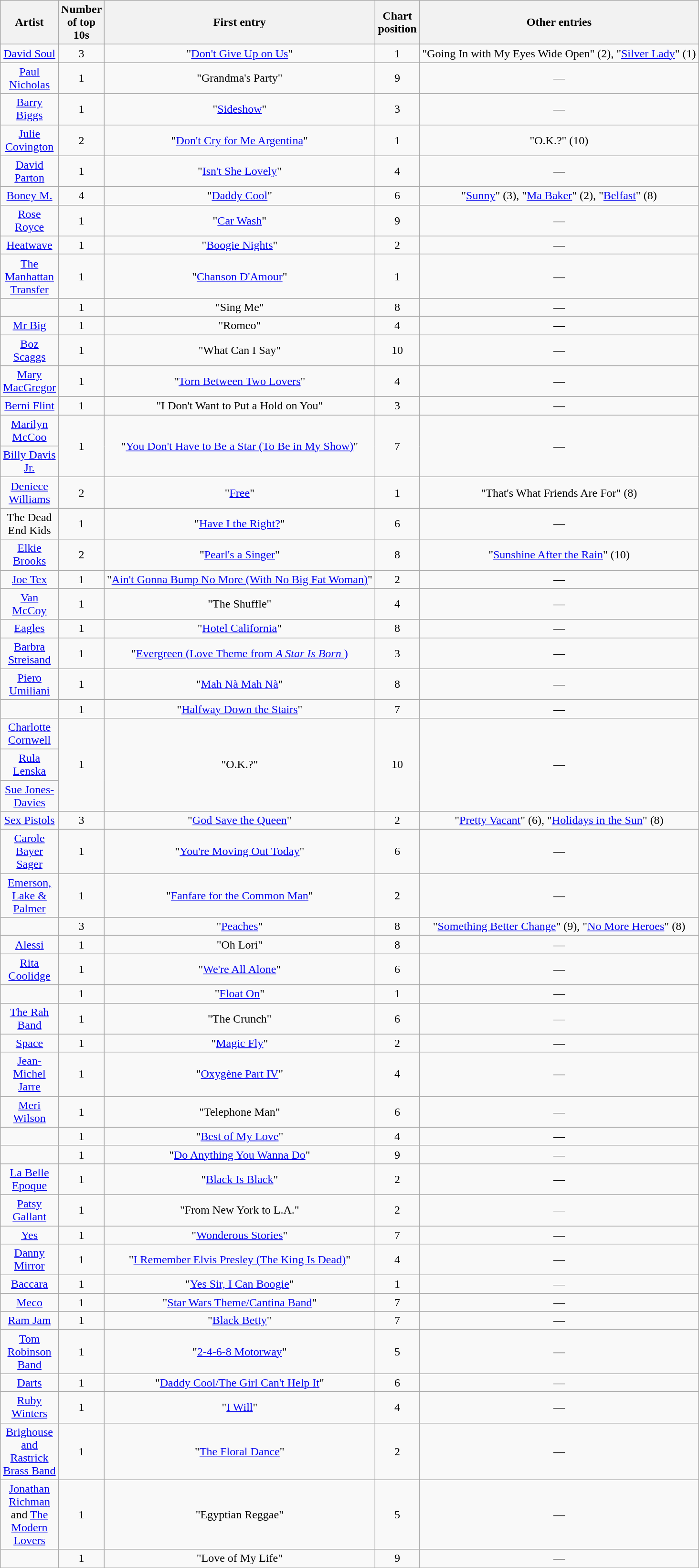<table class="wikitable sortable mw-collapsible mw-collapsed" style="text-align: center;">
<tr>
<th scope="col" style="width:55px;">Artist</th>
<th scope="col" style="width:55px;" data-sort-type="number">Number of top 10s</th>
<th scope="col" style="text-align:center;">First entry</th>
<th scope="col" style="width:55px;" data-sort-type="number">Chart position</th>
<th scope="col" style="text-align:center;">Other entries</th>
</tr>
<tr>
<td><a href='#'>David Soul</a></td>
<td>3</td>
<td>"<a href='#'>Don't Give Up on Us</a>"</td>
<td>1</td>
<td>"Going In with My Eyes Wide Open" (2), "<a href='#'>Silver Lady</a>" (1)</td>
</tr>
<tr>
<td><a href='#'>Paul Nicholas</a></td>
<td>1</td>
<td>"Grandma's Party"</td>
<td>9</td>
<td>—</td>
</tr>
<tr>
<td><a href='#'>Barry Biggs</a></td>
<td>1</td>
<td>"<a href='#'>Sideshow</a>"</td>
<td>3</td>
<td>—</td>
</tr>
<tr>
<td><a href='#'>Julie Covington</a></td>
<td>2</td>
<td>"<a href='#'>Don't Cry for Me Argentina</a>"</td>
<td>1</td>
<td>"O.K.?" (10)</td>
</tr>
<tr>
<td><a href='#'>David Parton</a></td>
<td>1</td>
<td>"<a href='#'>Isn't She Lovely</a>"</td>
<td>4</td>
<td>—</td>
</tr>
<tr>
<td><a href='#'>Boney M.</a></td>
<td>4</td>
<td>"<a href='#'>Daddy Cool</a>"</td>
<td>6</td>
<td>"<a href='#'>Sunny</a>" (3), "<a href='#'>Ma Baker</a>" (2), "<a href='#'>Belfast</a>" (8)</td>
</tr>
<tr>
<td><a href='#'>Rose Royce</a></td>
<td>1</td>
<td>"<a href='#'>Car Wash</a>"</td>
<td>9</td>
<td>—</td>
</tr>
<tr>
<td><a href='#'>Heatwave</a></td>
<td>1</td>
<td>"<a href='#'>Boogie Nights</a>"</td>
<td>2</td>
<td>—</td>
</tr>
<tr>
<td><a href='#'>The Manhattan Transfer</a></td>
<td>1</td>
<td>"<a href='#'>Chanson D'Amour</a>"</td>
<td>1</td>
<td>—</td>
</tr>
<tr>
<td></td>
<td>1</td>
<td>"Sing Me"</td>
<td>8</td>
<td>—</td>
</tr>
<tr>
<td><a href='#'>Mr Big</a></td>
<td>1</td>
<td>"Romeo"</td>
<td>4</td>
<td>—</td>
</tr>
<tr>
<td><a href='#'>Boz Scaggs</a></td>
<td>1</td>
<td>"What Can I Say"</td>
<td>10</td>
<td>—</td>
</tr>
<tr>
<td><a href='#'>Mary MacGregor</a></td>
<td>1</td>
<td>"<a href='#'>Torn Between Two Lovers</a>"</td>
<td>4</td>
<td>—</td>
</tr>
<tr>
<td><a href='#'>Berni Flint</a></td>
<td>1</td>
<td>"I Don't Want to Put a Hold on You"</td>
<td>3</td>
<td>—</td>
</tr>
<tr>
<td><a href='#'>Marilyn McCoo</a></td>
<td rowspan="2">1</td>
<td rowspan="2">"<a href='#'>You Don't Have to Be a Star (To Be in My Show)</a>"</td>
<td rowspan="2">7</td>
<td rowspan="2">—</td>
</tr>
<tr>
<td><a href='#'>Billy Davis Jr.</a></td>
</tr>
<tr>
<td><a href='#'>Deniece Williams</a></td>
<td>2</td>
<td>"<a href='#'>Free</a>"</td>
<td>1</td>
<td>"That's What Friends Are For" (8)</td>
</tr>
<tr>
<td>The Dead End Kids</td>
<td>1</td>
<td>"<a href='#'>Have I the Right?</a>"</td>
<td>6</td>
<td>—</td>
</tr>
<tr>
<td><a href='#'>Elkie Brooks</a></td>
<td>2</td>
<td>"<a href='#'>Pearl's a Singer</a>"</td>
<td>8</td>
<td>"<a href='#'>Sunshine After the Rain</a>" (10)</td>
</tr>
<tr>
<td><a href='#'>Joe Tex</a></td>
<td>1</td>
<td>"<a href='#'>Ain't Gonna Bump No More (With No Big Fat Woman)</a>"</td>
<td>2</td>
<td>—</td>
</tr>
<tr>
<td><a href='#'>Van McCoy</a></td>
<td>1</td>
<td>"The Shuffle"</td>
<td>4</td>
<td>—</td>
</tr>
<tr>
<td><a href='#'>Eagles</a></td>
<td>1</td>
<td>"<a href='#'>Hotel California</a>"</td>
<td>8</td>
<td>—</td>
</tr>
<tr>
<td><a href='#'>Barbra Streisand</a></td>
<td>1</td>
<td>"<a href='#'>Evergreen (Love Theme from <em>A Star Is Born</em> )</a></td>
<td>3</td>
<td>—</td>
</tr>
<tr>
<td><a href='#'>Piero Umiliani</a></td>
<td>1</td>
<td>"<a href='#'>Mah Nà Mah Nà</a>"</td>
<td>8</td>
<td>—</td>
</tr>
<tr>
<td></td>
<td>1</td>
<td>"<a href='#'>Halfway Down the Stairs</a>"</td>
<td>7</td>
<td>—</td>
</tr>
<tr>
<td><a href='#'>Charlotte Cornwell</a></td>
<td rowspan="3">1</td>
<td rowspan="3">"O.K.?"</td>
<td rowspan="3">10</td>
<td rowspan="3">—</td>
</tr>
<tr>
<td><a href='#'>Rula Lenska</a></td>
</tr>
<tr>
<td><a href='#'>Sue Jones-Davies</a></td>
</tr>
<tr>
<td><a href='#'>Sex Pistols</a></td>
<td>3</td>
<td>"<a href='#'>God Save the Queen</a>"</td>
<td>2</td>
<td>"<a href='#'>Pretty Vacant</a>" (6), "<a href='#'>Holidays in the Sun</a>" (8)</td>
</tr>
<tr>
<td><a href='#'>Carole Bayer Sager</a></td>
<td>1</td>
<td>"<a href='#'>You're Moving Out Today</a>"</td>
<td>6</td>
<td>—</td>
</tr>
<tr>
<td><a href='#'>Emerson, Lake & Palmer</a></td>
<td>1</td>
<td>"<a href='#'>Fanfare for the Common Man</a>"</td>
<td>2</td>
<td>—</td>
</tr>
<tr>
<td></td>
<td>3</td>
<td>"<a href='#'>Peaches</a>"</td>
<td>8</td>
<td>"<a href='#'>Something Better Change</a>" (9), "<a href='#'>No More Heroes</a>" (8)</td>
</tr>
<tr>
<td><a href='#'>Alessi</a></td>
<td>1</td>
<td>"Oh Lori"</td>
<td>8</td>
<td>—</td>
</tr>
<tr>
<td><a href='#'>Rita Coolidge</a></td>
<td>1</td>
<td>"<a href='#'>We're All Alone</a>"</td>
<td>6</td>
<td>—</td>
</tr>
<tr>
<td></td>
<td>1</td>
<td>"<a href='#'>Float On</a>"</td>
<td>1</td>
<td>—</td>
</tr>
<tr>
<td><a href='#'>The Rah Band</a></td>
<td>1</td>
<td>"The Crunch"</td>
<td>6</td>
<td>—</td>
</tr>
<tr>
<td><a href='#'>Space</a></td>
<td>1</td>
<td>"<a href='#'>Magic Fly</a>"</td>
<td>2</td>
<td>—</td>
</tr>
<tr>
<td><a href='#'>Jean-Michel Jarre</a></td>
<td>1</td>
<td>"<a href='#'>Oxygène Part IV</a>"</td>
<td>4</td>
<td>—</td>
</tr>
<tr>
<td><a href='#'>Meri Wilson</a></td>
<td>1</td>
<td>"Telephone Man"</td>
<td>6</td>
<td>—</td>
</tr>
<tr>
<td></td>
<td>1</td>
<td>"<a href='#'>Best of My Love</a>"</td>
<td>4</td>
<td>—</td>
</tr>
<tr>
<td></td>
<td>1</td>
<td>"<a href='#'>Do Anything You Wanna Do</a>"</td>
<td>9</td>
<td>—</td>
</tr>
<tr>
<td><a href='#'>La Belle Epoque</a></td>
<td>1</td>
<td>"<a href='#'>Black Is Black</a>"</td>
<td>2</td>
<td>—</td>
</tr>
<tr>
<td><a href='#'>Patsy Gallant</a></td>
<td>1</td>
<td>"From New York to L.A."</td>
<td>2</td>
<td>—</td>
</tr>
<tr>
<td><a href='#'>Yes</a></td>
<td>1</td>
<td>"<a href='#'>Wonderous Stories</a>"</td>
<td>7</td>
<td>—</td>
</tr>
<tr>
<td><a href='#'>Danny Mirror</a></td>
<td>1</td>
<td>"<a href='#'>I Remember Elvis Presley (The King Is Dead)</a>"</td>
<td>4</td>
<td>—</td>
</tr>
<tr>
<td><a href='#'>Baccara</a></td>
<td>1</td>
<td>"<a href='#'>Yes Sir, I Can Boogie</a>"</td>
<td>1</td>
<td>—</td>
</tr>
<tr>
<td><a href='#'>Meco</a></td>
<td>1</td>
<td>"<a href='#'>Star Wars Theme/Cantina Band</a>"</td>
<td>7</td>
<td>—</td>
</tr>
<tr>
<td><a href='#'>Ram Jam</a></td>
<td>1</td>
<td>"<a href='#'>Black Betty</a>"</td>
<td>7</td>
<td>—</td>
</tr>
<tr>
<td><a href='#'>Tom Robinson Band</a></td>
<td>1</td>
<td>"<a href='#'>2-4-6-8 Motorway</a>"</td>
<td>5</td>
<td>—</td>
</tr>
<tr>
<td><a href='#'>Darts</a></td>
<td>1</td>
<td>"<a href='#'>Daddy Cool/The Girl Can't Help It</a>"</td>
<td>6</td>
<td>—</td>
</tr>
<tr>
<td><a href='#'>Ruby Winters</a></td>
<td>1</td>
<td>"<a href='#'>I Will</a>"</td>
<td>4</td>
<td>—</td>
</tr>
<tr>
<td><a href='#'>Brighouse and Rastrick Brass Band</a></td>
<td>1</td>
<td>"<a href='#'>The Floral Dance</a>"</td>
<td>2</td>
<td>—</td>
</tr>
<tr>
<td><a href='#'>Jonathan Richman</a> and <a href='#'>The Modern Lovers</a></td>
<td>1</td>
<td>"Egyptian Reggae"</td>
<td>5</td>
<td>—</td>
</tr>
<tr>
<td></td>
<td>1</td>
<td>"Love of My Life"</td>
<td>9</td>
<td>—</td>
</tr>
<tr>
</tr>
</table>
